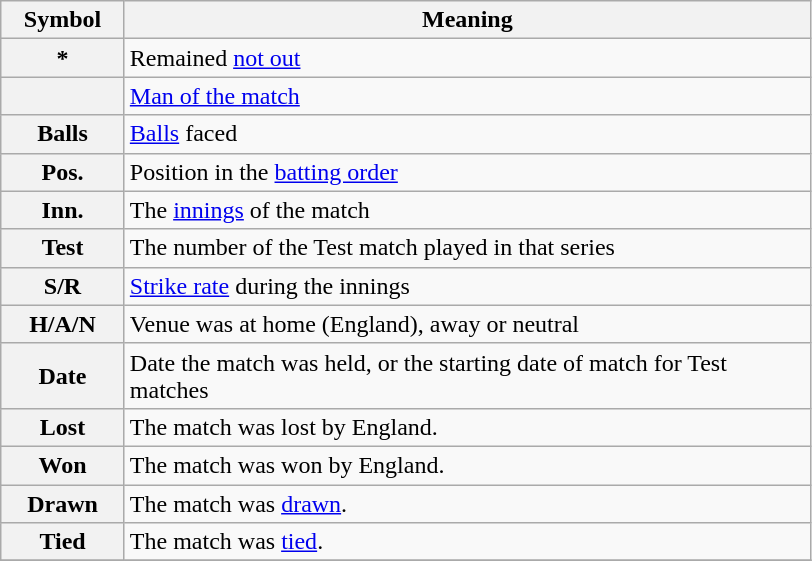<table class="wikitable plainrowheaders">
<tr>
<th scope="col" style="width:75px">Symbol</th>
<th scope="col" style="width:450px">Meaning</th>
</tr>
<tr>
<th scope="row">*</th>
<td>Remained <a href='#'>not out</a></td>
</tr>
<tr>
<th scope="row"></th>
<td><a href='#'>Man of the match</a></td>
</tr>
<tr>
<th scope="row">Balls</th>
<td><a href='#'>Balls</a> faced</td>
</tr>
<tr>
<th scope="row">Pos.</th>
<td>Position in the <a href='#'>batting order</a></td>
</tr>
<tr>
<th scope="row">Inn.</th>
<td>The <a href='#'>innings</a> of the match</td>
</tr>
<tr>
<th scope="row">Test</th>
<td>The number of the Test match played in that series</td>
</tr>
<tr>
<th scope="row">S/R</th>
<td><a href='#'>Strike rate</a> during the innings</td>
</tr>
<tr>
<th scope="row">H/A/N</th>
<td>Venue was at home (England), away or neutral</td>
</tr>
<tr>
<th scope="row">Date</th>
<td>Date the match was held, or the starting date of match for Test matches</td>
</tr>
<tr>
<th scope="row">Lost</th>
<td>The match was lost by England.</td>
</tr>
<tr>
<th scope="row">Won</th>
<td>The match was won by England.</td>
</tr>
<tr>
<th scope="row">Drawn</th>
<td>The match was <a href='#'>drawn</a>.</td>
</tr>
<tr>
<th scope="row">Tied</th>
<td>The match was <a href='#'>tied</a>.</td>
</tr>
<tr>
</tr>
</table>
